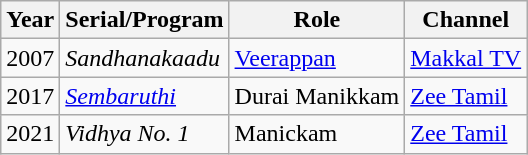<table class="wikitable">
<tr>
<th>Year</th>
<th>Serial/Program</th>
<th>Role</th>
<th>Channel</th>
</tr>
<tr>
<td>2007</td>
<td><em>Sandhanakaadu</em></td>
<td><a href='#'>Veerappan</a></td>
<td><a href='#'>Makkal TV</a></td>
</tr>
<tr>
<td>2017</td>
<td><em><a href='#'>Sembaruthi</a></em></td>
<td>Durai Manikkam</td>
<td><a href='#'>Zee Tamil</a></td>
</tr>
<tr>
<td>2021</td>
<td><em>Vidhya No. 1</em></td>
<td>Manickam</td>
<td><a href='#'>Zee Tamil</a></td>
</tr>
</table>
